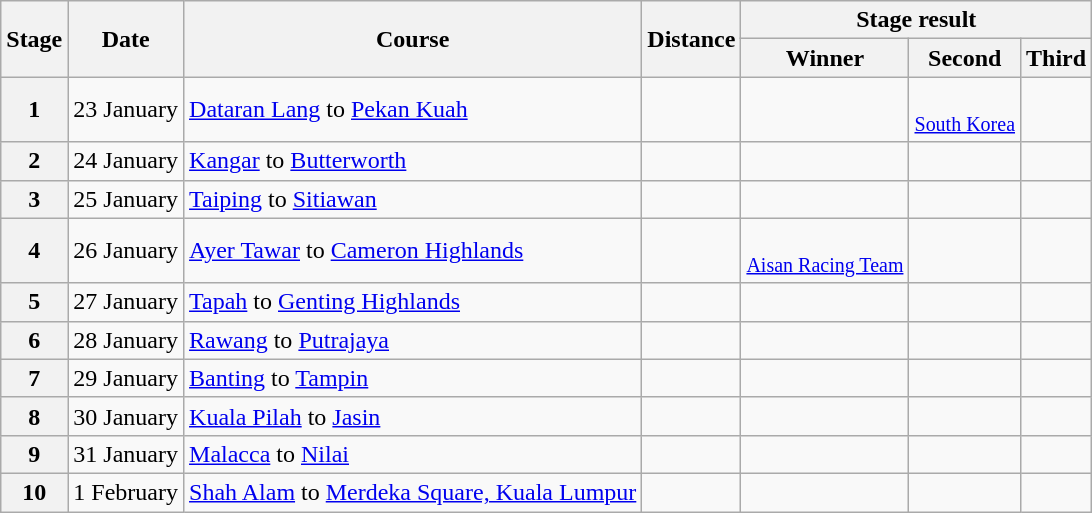<table class=wikitable>
<tr>
<th rowspan=2>Stage</th>
<th rowspan=2>Date</th>
<th rowspan=2>Course</th>
<th rowspan=2>Distance</th>
<th colspan=3>Stage result</th>
</tr>
<tr>
<th>Winner</th>
<th>Second</th>
<th>Third</th>
</tr>
<tr>
<th>1</th>
<td>23 January</td>
<td><a href='#'>Dataran Lang</a> to <a href='#'>Pekan Kuah</a></td>
<td align=center></td>
<td><br><small></small></td>
<td><br><small><a href='#'>South Korea</a></small></td>
<td><br><small></small></td>
</tr>
<tr>
<th>2</th>
<td>24 January</td>
<td><a href='#'>Kangar</a> to <a href='#'>Butterworth</a></td>
<td align=center></td>
<td><br><small></small></td>
<td><br><small></small></td>
<td><br><small></small></td>
</tr>
<tr>
<th>3</th>
<td>25 January</td>
<td><a href='#'>Taiping</a> to <a href='#'>Sitiawan</a></td>
<td align=center></td>
<td><br><small></small></td>
<td><br><small></small></td>
<td><br><small></small></td>
</tr>
<tr>
<th>4</th>
<td>26 January</td>
<td><a href='#'>Ayer Tawar</a> to <a href='#'>Cameron Highlands</a></td>
<td align=center></td>
<td><br><small><a href='#'>Aisan Racing Team</a></small></td>
<td><br><small></small></td>
<td><br><small></small></td>
</tr>
<tr>
<th>5</th>
<td>27 January</td>
<td><a href='#'>Tapah</a> to <a href='#'>Genting Highlands</a></td>
<td align=center></td>
<td><br><small></small></td>
<td><br><small></small></td>
<td><br><small></small></td>
</tr>
<tr>
<th>6</th>
<td>28 January</td>
<td><a href='#'>Rawang</a> to <a href='#'>Putrajaya</a></td>
<td align=center></td>
<td><br><small></small></td>
<td><br><small></small></td>
<td><br><small></small></td>
</tr>
<tr>
<th>7</th>
<td>29 January</td>
<td><a href='#'>Banting</a> to <a href='#'>Tampin</a></td>
<td align=center></td>
<td><br><small></small></td>
<td><br><small></small></td>
<td><br><small></small></td>
</tr>
<tr>
<th>8</th>
<td>30 January</td>
<td><a href='#'>Kuala Pilah</a> to <a href='#'>Jasin</a></td>
<td align=center></td>
<td><br><small></small></td>
<td><br><small></small></td>
<td><br><small></small></td>
</tr>
<tr>
<th>9</th>
<td>31 January</td>
<td><a href='#'>Malacca</a> to <a href='#'>Nilai</a></td>
<td align=center></td>
<td><br><small></small></td>
<td><br><small></small></td>
<td><br><small></small></td>
</tr>
<tr>
<th>10</th>
<td>1 February</td>
<td><a href='#'>Shah Alam</a> to <a href='#'>Merdeka Square, Kuala Lumpur</a></td>
<td align=center></td>
<td><br><small></small></td>
<td><br><small></small></td>
<td><br><small></small></td>
</tr>
</table>
